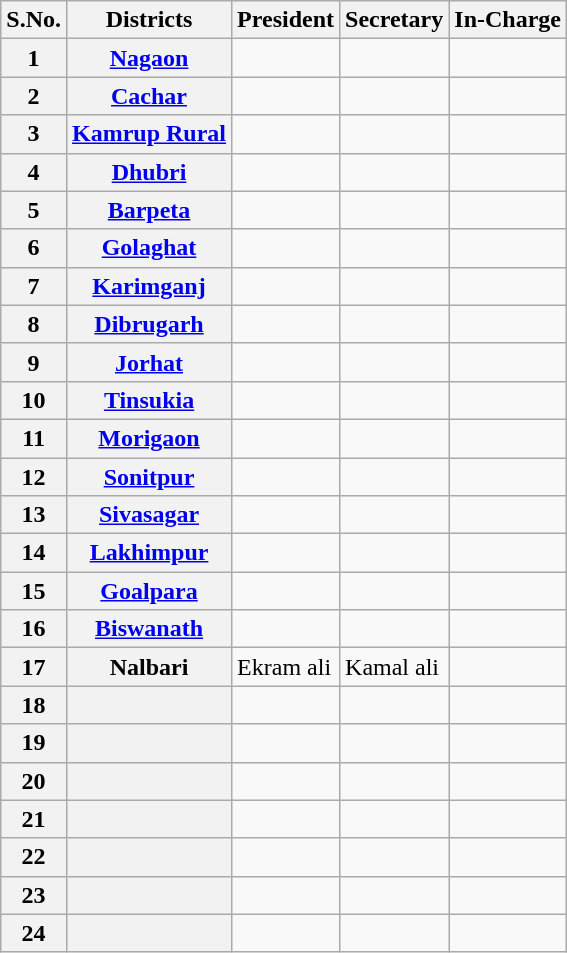<table class="wikitable sortable mw-collapsible">
<tr>
<th>S.No.</th>
<th>Districts</th>
<th>President</th>
<th>Secretary</th>
<th>In-Charge</th>
</tr>
<tr>
<th>1</th>
<th><a href='#'>Nagaon</a></th>
<td></td>
<td></td>
<td></td>
</tr>
<tr>
<th>2</th>
<th><a href='#'>Cachar</a></th>
<td></td>
<td></td>
<td></td>
</tr>
<tr>
<th>3</th>
<th><a href='#'>Kamrup Rural</a></th>
<td></td>
<td></td>
<td></td>
</tr>
<tr>
<th>4</th>
<th><a href='#'>Dhubri</a></th>
<td></td>
<td></td>
<td></td>
</tr>
<tr>
<th>5</th>
<th><a href='#'>Barpeta</a></th>
<td></td>
<td></td>
<td></td>
</tr>
<tr>
<th>6</th>
<th><a href='#'>Golaghat</a></th>
<td></td>
<td></td>
<td></td>
</tr>
<tr>
<th>7</th>
<th><a href='#'>Karimganj</a></th>
<td></td>
<td></td>
<td></td>
</tr>
<tr>
<th>8</th>
<th><a href='#'>Dibrugarh</a></th>
<td></td>
<td></td>
<td></td>
</tr>
<tr>
<th>9</th>
<th><a href='#'>Jorhat</a></th>
<td></td>
<td></td>
<td></td>
</tr>
<tr>
<th>10</th>
<th><a href='#'>Tinsukia</a></th>
<td></td>
<td></td>
<td></td>
</tr>
<tr>
<th>11</th>
<th><a href='#'>Morigaon</a></th>
<td></td>
<td></td>
<td></td>
</tr>
<tr>
<th>12</th>
<th><a href='#'>Sonitpur</a></th>
<td></td>
<td></td>
<td></td>
</tr>
<tr>
<th>13</th>
<th><a href='#'>Sivasagar</a></th>
<td></td>
<td></td>
<td></td>
</tr>
<tr>
<th>14</th>
<th><a href='#'>Lakhimpur</a></th>
<td></td>
<td></td>
<td></td>
</tr>
<tr>
<th>15</th>
<th><a href='#'>Goalpara</a></th>
<td></td>
<td></td>
<td></td>
</tr>
<tr>
<th><strong>16</strong></th>
<th><a href='#'>Biswanath</a></th>
<td></td>
<td></td>
<td></td>
</tr>
<tr>
<th>17</th>
<th>Nalbari</th>
<td>Ekram ali</td>
<td>Kamal ali</td>
<td></td>
</tr>
<tr>
<th>18</th>
<th></th>
<td></td>
<td></td>
<td></td>
</tr>
<tr>
<th>19</th>
<th></th>
<td></td>
<td></td>
<td></td>
</tr>
<tr>
<th>20</th>
<th></th>
<td></td>
<td></td>
<td></td>
</tr>
<tr>
<th>21</th>
<th></th>
<td></td>
<td></td>
<td></td>
</tr>
<tr>
<th>22</th>
<th></th>
<td></td>
<td></td>
<td></td>
</tr>
<tr>
<th>23</th>
<th></th>
<td></td>
<td></td>
<td></td>
</tr>
<tr>
<th>24</th>
<th></th>
<td></td>
<td></td>
<td></td>
</tr>
</table>
